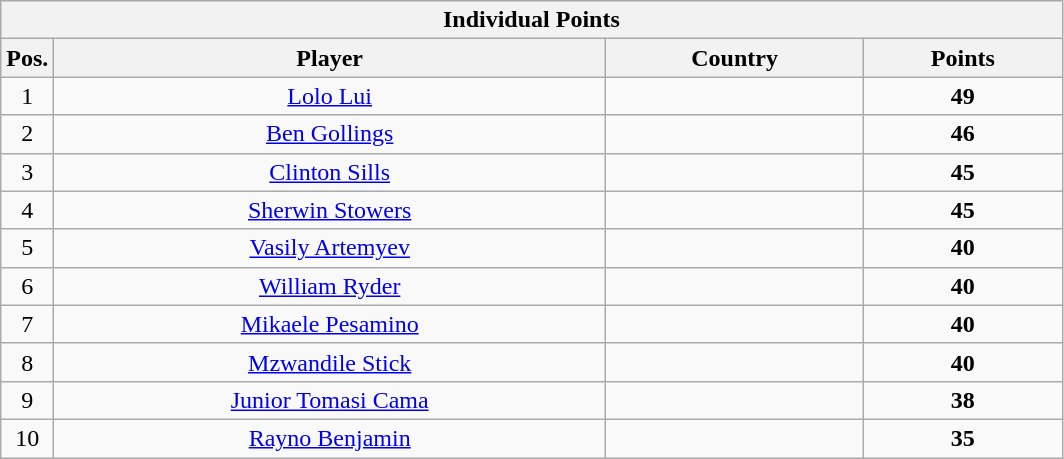<table class="wikitable" style="text-align:center">
<tr bgcolor="#efefef">
<th colspan=4 style="border-right:0px;";>Individual Points</th>
</tr>
<tr bgcolor="#efefef">
<th width=5%>Pos.</th>
<th>Player</th>
<th>Country</th>
<th>Points</th>
</tr>
<tr>
<td>1</td>
<td><a href='#'>Lolo Lui</a></td>
<td></td>
<td><strong>49</strong></td>
</tr>
<tr>
<td>2</td>
<td><a href='#'>Ben Gollings</a></td>
<td></td>
<td><strong>46</strong></td>
</tr>
<tr>
<td>3</td>
<td><a href='#'>Clinton Sills</a></td>
<td></td>
<td><strong>45</strong></td>
</tr>
<tr>
<td>4</td>
<td><a href='#'>Sherwin Stowers</a></td>
<td></td>
<td><strong>45</strong></td>
</tr>
<tr>
<td>5</td>
<td><a href='#'>Vasily Artemyev</a></td>
<td></td>
<td><strong>40</strong></td>
</tr>
<tr>
<td>6</td>
<td><a href='#'>William Ryder</a></td>
<td></td>
<td><strong>40</strong></td>
</tr>
<tr>
<td>7</td>
<td><a href='#'>Mikaele Pesamino</a></td>
<td></td>
<td><strong>40</strong></td>
</tr>
<tr>
<td>8</td>
<td><a href='#'>Mzwandile Stick</a></td>
<td></td>
<td><strong>40</strong></td>
</tr>
<tr>
<td>9</td>
<td><a href='#'>Junior Tomasi Cama</a></td>
<td></td>
<td><strong>38</strong></td>
</tr>
<tr>
<td>10</td>
<td><a href='#'>Rayno Benjamin</a></td>
<td></td>
<td><strong>35</strong></td>
</tr>
</table>
